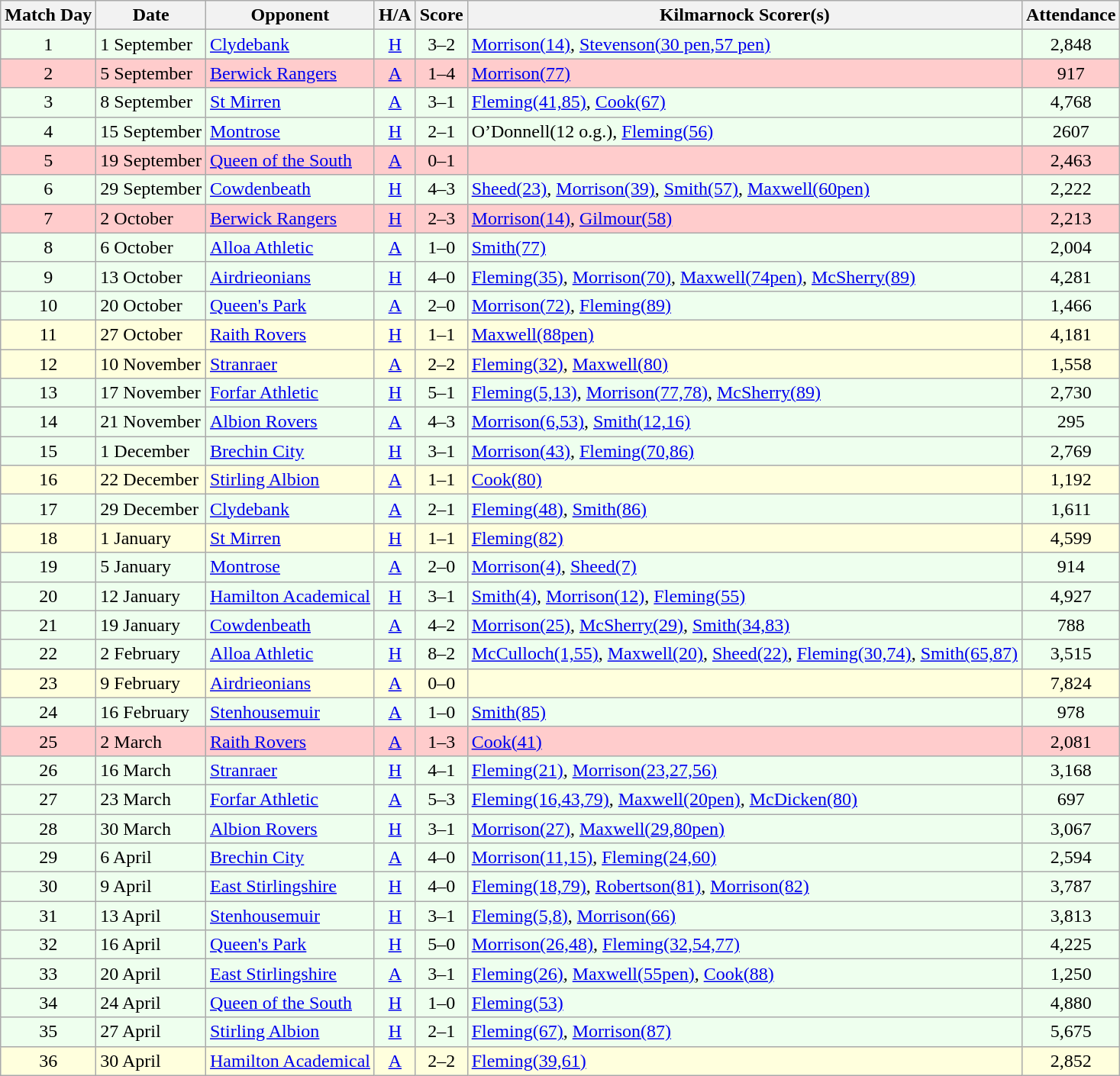<table class="wikitable" style="text-align:center">
<tr>
<th>Match Day</th>
<th>Date</th>
<th>Opponent</th>
<th>H/A</th>
<th>Score</th>
<th>Kilmarnock Scorer(s)</th>
<th>Attendance</th>
</tr>
<tr bgcolor=#EEFFEE>
<td>1</td>
<td align=left>1 September</td>
<td align=left><a href='#'>Clydebank</a></td>
<td><a href='#'>H</a></td>
<td>3–2</td>
<td align=left><a href='#'>Morrison(14)</a>, <a href='#'>Stevenson(30 pen,57 pen)</a></td>
<td>2,848</td>
</tr>
<tr bgcolor=#FFCCCC>
<td>2</td>
<td align=left>5 September</td>
<td align=left><a href='#'>Berwick Rangers</a></td>
<td><a href='#'>A</a></td>
<td>1–4</td>
<td align=left><a href='#'>Morrison(77)</a></td>
<td>917</td>
</tr>
<tr bgcolor=#EEFFEE>
<td>3</td>
<td align=left>8 September</td>
<td align=left><a href='#'>St Mirren</a></td>
<td><a href='#'>A</a></td>
<td>3–1</td>
<td align=left><a href='#'>Fleming(41,85)</a>, <a href='#'>Cook(67)</a></td>
<td>4,768</td>
</tr>
<tr bgcolor=#EEFFEE>
<td>4</td>
<td align=left>15 September</td>
<td align=left><a href='#'>Montrose</a></td>
<td><a href='#'>H</a></td>
<td>2–1</td>
<td align=left>O’Donnell(12 o.g.), <a href='#'>Fleming(56)</a></td>
<td>2607</td>
</tr>
<tr bgcolor=#FFCCCC>
<td>5</td>
<td align=left>19 September</td>
<td align=left><a href='#'>Queen of the South</a></td>
<td><a href='#'>A</a></td>
<td>0–1</td>
<td align=left></td>
<td>2,463</td>
</tr>
<tr bgcolor=#EEFFEE>
<td>6</td>
<td align=left>29 September</td>
<td align=left><a href='#'>Cowdenbeath</a></td>
<td><a href='#'>H</a></td>
<td>4–3</td>
<td align=left><a href='#'>Sheed(23)</a>, <a href='#'>Morrison(39)</a>, <a href='#'>Smith(57)</a>, <a href='#'>Maxwell(60pen)</a></td>
<td>2,222</td>
</tr>
<tr bgcolor=#FFCCCC>
<td>7</td>
<td align=left>2 October</td>
<td align=left><a href='#'>Berwick Rangers</a></td>
<td><a href='#'>H</a></td>
<td>2–3</td>
<td align=left><a href='#'>Morrison(14)</a>, <a href='#'>Gilmour(58)</a></td>
<td>2,213</td>
</tr>
<tr bgcolor=#EEFFEE>
<td>8</td>
<td align=left>6 October</td>
<td align=left><a href='#'>Alloa Athletic</a></td>
<td><a href='#'>A</a></td>
<td>1–0</td>
<td align=left><a href='#'>Smith(77)</a></td>
<td>2,004</td>
</tr>
<tr bgcolor=#EEFFEE>
<td>9</td>
<td align=left>13 October</td>
<td align=left><a href='#'>Airdrieonians</a></td>
<td><a href='#'>H</a></td>
<td>4–0</td>
<td align=left><a href='#'>Fleming(35)</a>, <a href='#'>Morrison(70)</a>, <a href='#'>Maxwell(74pen)</a>, <a href='#'>McSherry(89)</a></td>
<td>4,281</td>
</tr>
<tr bgcolor=#EEFFEE>
<td>10</td>
<td align=left>20 October</td>
<td align=left><a href='#'>Queen's Park</a></td>
<td><a href='#'>A</a></td>
<td>2–0</td>
<td align=left><a href='#'>Morrison(72)</a>, <a href='#'>Fleming(89)</a></td>
<td>1,466</td>
</tr>
<tr bgcolor=#FFFFDD>
<td>11</td>
<td align=left>27 October</td>
<td align=left><a href='#'>Raith Rovers</a></td>
<td><a href='#'>H</a></td>
<td>1–1</td>
<td align=left><a href='#'>Maxwell(88pen)</a></td>
<td>4,181</td>
</tr>
<tr bgcolor=#FFFFDD>
<td>12</td>
<td align=left>10 November</td>
<td align=left><a href='#'>Stranraer</a></td>
<td><a href='#'>A</a></td>
<td>2–2</td>
<td align=left><a href='#'>Fleming(32)</a>, <a href='#'>Maxwell(80)</a></td>
<td>1,558</td>
</tr>
<tr bgcolor=#EEFFEE>
<td>13</td>
<td align=left>17 November</td>
<td align=left><a href='#'>Forfar Athletic</a></td>
<td><a href='#'>H</a></td>
<td>5–1</td>
<td align=left><a href='#'>Fleming(5,13)</a>, <a href='#'>Morrison(77,78)</a>, <a href='#'>McSherry(89)</a></td>
<td>2,730</td>
</tr>
<tr bgcolor=#EEFFEE>
<td>14</td>
<td align=left>21 November</td>
<td align=left><a href='#'>Albion Rovers</a></td>
<td><a href='#'>A</a></td>
<td>4–3</td>
<td align=left><a href='#'>Morrison(6,53)</a>, <a href='#'>Smith(12,16)</a></td>
<td>295</td>
</tr>
<tr bgcolor=#EEFFEE>
<td>15</td>
<td align=left>1 December</td>
<td align=left><a href='#'>Brechin City</a></td>
<td><a href='#'>H</a></td>
<td>3–1</td>
<td align=left><a href='#'>Morrison(43)</a>, <a href='#'>Fleming(70,86)</a></td>
<td>2,769</td>
</tr>
<tr bgcolor=#FFFFDD>
<td>16</td>
<td align=left>22 December</td>
<td align=left><a href='#'>Stirling Albion</a></td>
<td><a href='#'>A</a></td>
<td>1–1</td>
<td align=left><a href='#'>Cook(80)</a></td>
<td>1,192</td>
</tr>
<tr bgcolor=#EEFFEE>
<td>17</td>
<td align=left>29 December</td>
<td align=left><a href='#'>Clydebank</a></td>
<td><a href='#'>A</a></td>
<td>2–1</td>
<td align=left><a href='#'>Fleming(48)</a>, <a href='#'>Smith(86)</a></td>
<td>1,611</td>
</tr>
<tr bgcolor=#FFFFDD>
<td>18</td>
<td align=left>1 January</td>
<td align=left><a href='#'>St Mirren</a></td>
<td><a href='#'>H</a></td>
<td>1–1</td>
<td align=left><a href='#'>Fleming(82)</a></td>
<td>4,599</td>
</tr>
<tr bgcolor=#EEFFEE>
<td>19</td>
<td align=left>5 January</td>
<td align=left><a href='#'>Montrose</a></td>
<td><a href='#'>A</a></td>
<td>2–0</td>
<td align=left><a href='#'>Morrison(4)</a>, <a href='#'>Sheed(7)</a></td>
<td>914</td>
</tr>
<tr bgcolor=#EEFFEE>
<td>20</td>
<td align=left>12 January</td>
<td align=left><a href='#'>Hamilton Academical</a></td>
<td><a href='#'>H</a></td>
<td>3–1</td>
<td align=left><a href='#'>Smith(4)</a>, <a href='#'>Morrison(12)</a>, <a href='#'>Fleming(55)</a></td>
<td>4,927</td>
</tr>
<tr bgcolor=#EEFFEE>
<td>21</td>
<td align=left>19 January</td>
<td align=left><a href='#'>Cowdenbeath</a></td>
<td><a href='#'>A</a></td>
<td>4–2</td>
<td align=left><a href='#'>Morrison(25)</a>, <a href='#'>McSherry(29)</a>, <a href='#'>Smith(34,83)</a></td>
<td>788</td>
</tr>
<tr bgcolor=#EEFFEE>
<td>22</td>
<td align=left>2 February</td>
<td align=left><a href='#'>Alloa Athletic</a></td>
<td><a href='#'>H</a></td>
<td>8–2</td>
<td align=left><a href='#'>McCulloch(1,55)</a>, <a href='#'>Maxwell(20)</a>, <a href='#'>Sheed(22)</a>, <a href='#'>Fleming(30,74)</a>, <a href='#'>Smith(65,87)</a></td>
<td>3,515</td>
</tr>
<tr bgcolor=#FFFFDD>
<td>23</td>
<td align=left>9 February</td>
<td align=left><a href='#'>Airdrieonians</a></td>
<td><a href='#'>A</a></td>
<td>0–0</td>
<td align=left></td>
<td>7,824</td>
</tr>
<tr bgcolor=#EEFFEE>
<td>24</td>
<td align=left>16 February</td>
<td align=left><a href='#'>Stenhousemuir</a></td>
<td><a href='#'>A</a></td>
<td>1–0</td>
<td align=left><a href='#'>Smith(85)</a></td>
<td>978</td>
</tr>
<tr bgcolor=#FFCCCC>
<td>25</td>
<td align=left>2 March</td>
<td align=left><a href='#'>Raith Rovers</a></td>
<td><a href='#'>A</a></td>
<td>1–3</td>
<td align=left><a href='#'>Cook(41)</a></td>
<td>2,081</td>
</tr>
<tr bgcolor=#EEFFEE>
<td>26</td>
<td align=left>16 March</td>
<td align=left><a href='#'>Stranraer</a></td>
<td><a href='#'>H</a></td>
<td>4–1</td>
<td align=left><a href='#'>Fleming(21)</a>, <a href='#'>Morrison(23,27,56)</a></td>
<td>3,168</td>
</tr>
<tr bgcolor=#EEFFEE>
<td>27</td>
<td align=left>23 March</td>
<td align=left><a href='#'>Forfar Athletic</a></td>
<td><a href='#'>A</a></td>
<td>5–3</td>
<td align=left><a href='#'>Fleming(16,43,79)</a>, <a href='#'>Maxwell(20pen)</a>, <a href='#'>McDicken(80)</a></td>
<td>697</td>
</tr>
<tr bgcolor=#EEFFEE>
<td>28</td>
<td align=left>30 March</td>
<td align=left><a href='#'>Albion Rovers</a></td>
<td><a href='#'>H</a></td>
<td>3–1</td>
<td align=left><a href='#'>Morrison(27)</a>, <a href='#'>Maxwell(29,80pen)</a></td>
<td>3,067</td>
</tr>
<tr bgcolor=#EEFFEE>
<td>29</td>
<td align=left>6 April</td>
<td align=left><a href='#'>Brechin City</a></td>
<td><a href='#'>A</a></td>
<td>4–0</td>
<td align=left><a href='#'>Morrison(11,15)</a>, <a href='#'>Fleming(24,60)</a></td>
<td>2,594</td>
</tr>
<tr bgcolor=#EEFFEE>
<td>30</td>
<td align=left>9 April</td>
<td align=left><a href='#'>East Stirlingshire</a></td>
<td><a href='#'>H</a></td>
<td>4–0</td>
<td align=left><a href='#'>Fleming(18,79)</a>,  <a href='#'>Robertson(81)</a>, <a href='#'>Morrison(82)</a></td>
<td>3,787</td>
</tr>
<tr bgcolor=#EEFFEE>
<td>31</td>
<td align=left>13 April</td>
<td align=left><a href='#'>Stenhousemuir</a></td>
<td><a href='#'>H</a></td>
<td>3–1</td>
<td align=left><a href='#'>Fleming(5,8)</a>, <a href='#'>Morrison(66)</a></td>
<td>3,813</td>
</tr>
<tr bgcolor=#EEFFEE>
<td>32</td>
<td align=left>16 April</td>
<td align=left><a href='#'>Queen's Park</a></td>
<td><a href='#'>H</a></td>
<td>5–0</td>
<td align=left><a href='#'>Morrison(26,48)</a>, <a href='#'>Fleming(32,54,77)</a></td>
<td>4,225</td>
</tr>
<tr bgcolor=#EEFFEE>
<td>33</td>
<td align=left>20 April</td>
<td align=left><a href='#'>East Stirlingshire</a></td>
<td><a href='#'>A</a></td>
<td>3–1</td>
<td align=left><a href='#'>Fleming(26)</a>, <a href='#'>Maxwell(55pen)</a>, <a href='#'>Cook(88)</a></td>
<td>1,250</td>
</tr>
<tr bgcolor=#EEFFEE>
<td>34</td>
<td align=left>24 April</td>
<td align=left><a href='#'>Queen of the South</a></td>
<td><a href='#'>H</a></td>
<td>1–0</td>
<td align=left><a href='#'>Fleming(53)</a></td>
<td>4,880</td>
</tr>
<tr bgcolor=#EEFFEE>
<td>35</td>
<td align=left>27 April</td>
<td align=left><a href='#'>Stirling Albion</a></td>
<td><a href='#'>H</a></td>
<td>2–1</td>
<td align=left><a href='#'>Fleming(67)</a>, <a href='#'>Morrison(87)</a></td>
<td>5,675</td>
</tr>
<tr bgcolor=#FFFFDD>
<td>36</td>
<td align=left>30 April</td>
<td align=left><a href='#'>Hamilton Academical</a></td>
<td><a href='#'>A</a></td>
<td>2–2</td>
<td align=left><a href='#'>Fleming(39,61)</a></td>
<td>2,852</td>
</tr>
</table>
